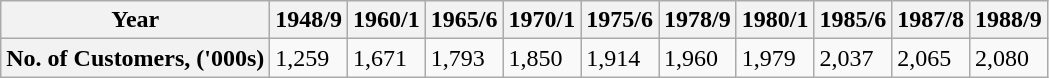<table class="wikitable">
<tr>
<th>Year</th>
<th>1948/9</th>
<th>1960/1</th>
<th>1965/6</th>
<th>1970/1</th>
<th>1975/6</th>
<th>1978/9</th>
<th>1980/1</th>
<th>1985/6</th>
<th>1987/8</th>
<th>1988/9</th>
</tr>
<tr>
<th>No. of Customers, ('000s)</th>
<td>1,259</td>
<td>1,671</td>
<td>1,793</td>
<td>1,850</td>
<td>1,914</td>
<td>1,960</td>
<td>1,979</td>
<td>2,037</td>
<td>2,065</td>
<td>2,080</td>
</tr>
</table>
